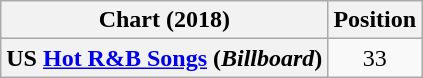<table class="wikitable sortable plainrowheaders" style="text-align:center">
<tr>
<th scope="col">Chart (2018)</th>
<th scope="col">Position</th>
</tr>
<tr>
<th scope="row">US <a href='#'>Hot R&B Songs</a> (<em>Billboard</em>)</th>
<td>33</td>
</tr>
</table>
